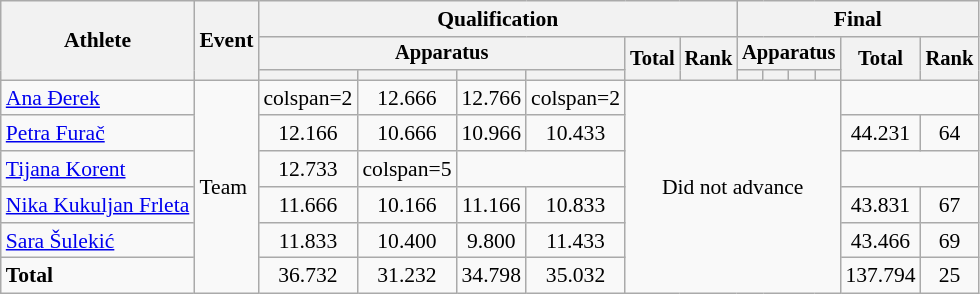<table class="wikitable" style="font-size:90%">
<tr>
<th rowspan=3>Athlete</th>
<th rowspan=3>Event</th>
<th colspan=6>Qualification</th>
<th colspan=6>Final</th>
</tr>
<tr style="font-size:95%">
<th colspan=4>Apparatus</th>
<th rowspan=2>Total</th>
<th rowspan=2>Rank</th>
<th colspan=4>Apparatus</th>
<th rowspan=2>Total</th>
<th rowspan=2>Rank</th>
</tr>
<tr style="font-size:95%">
<th></th>
<th></th>
<th></th>
<th></th>
<th></th>
<th></th>
<th></th>
<th></th>
</tr>
<tr align=center>
<td align=left><a href='#'>Ana Đerek</a></td>
<td align=left rowspan=6>Team</td>
<td>colspan=2</td>
<td>12.666</td>
<td>12.766</td>
<td>colspan=2</td>
<td rowspan=6 colspan=6>Did not advance</td>
</tr>
<tr align=center>
<td align=left><a href='#'>Petra Furač</a></td>
<td>12.166</td>
<td>10.666</td>
<td>10.966</td>
<td>10.433</td>
<td>44.231</td>
<td>64</td>
</tr>
<tr align=center>
<td align=left><a href='#'>Tijana Korent</a></td>
<td>12.733</td>
<td>colspan=5</td>
</tr>
<tr align=center>
<td align=left><a href='#'>Nika Kukuljan Frleta</a></td>
<td>11.666</td>
<td>10.166</td>
<td>11.166</td>
<td>10.833</td>
<td>43.831</td>
<td>67</td>
</tr>
<tr align=center>
<td align=left><a href='#'>Sara Šulekić</a></td>
<td>11.833</td>
<td>10.400</td>
<td>9.800</td>
<td>11.433</td>
<td>43.466</td>
<td>69</td>
</tr>
<tr align=center>
<td align=left><strong>Total</strong></td>
<td>36.732</td>
<td>31.232</td>
<td>34.798</td>
<td>35.032</td>
<td>137.794</td>
<td>25</td>
</tr>
</table>
